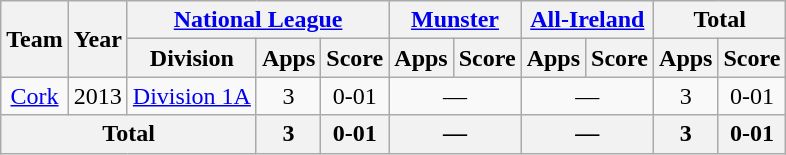<table class="wikitable" style="text-align:center">
<tr>
<th rowspan="2">Team</th>
<th rowspan="2">Year</th>
<th colspan="3"><a href='#'>National League</a></th>
<th colspan="2"><a href='#'>Munster</a></th>
<th colspan="2"><a href='#'>All-Ireland</a></th>
<th colspan="2">Total</th>
</tr>
<tr>
<th>Division</th>
<th>Apps</th>
<th>Score</th>
<th>Apps</th>
<th>Score</th>
<th>Apps</th>
<th>Score</th>
<th>Apps</th>
<th>Score</th>
</tr>
<tr>
<td rowspan="1"><a href='#'>Cork</a></td>
<td>2013</td>
<td rowspan="1"><a href='#'>Division 1A</a></td>
<td>3</td>
<td>0-01</td>
<td colspan=2>—</td>
<td colspan=2>—</td>
<td>3</td>
<td>0-01</td>
</tr>
<tr>
<th colspan="3">Total</th>
<th>3</th>
<th>0-01</th>
<th colspan=2>—</th>
<th colspan=2>—</th>
<th>3</th>
<th>0-01</th>
</tr>
</table>
